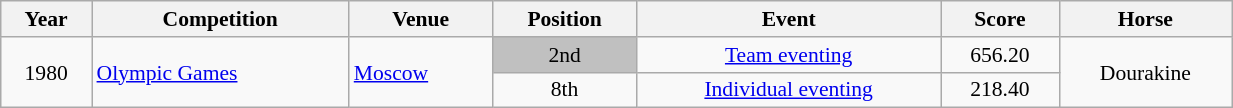<table class="wikitable" width=65% style="font-size:90%; text-align:center;">
<tr>
<th>Year</th>
<th>Competition</th>
<th>Venue</th>
<th>Position</th>
<th>Event</th>
<th>Score</th>
<th>Horse</th>
</tr>
<tr>
<td rowspan=2>1980</td>
<td rowspan=2 align=left><a href='#'>Olympic Games</a></td>
<td rowspan=2 align=left> <a href='#'>Moscow</a></td>
<td bgcolor=silver>2nd</td>
<td><a href='#'>Team eventing</a></td>
<td>656.20</td>
<td rowspan=2>Dourakine</td>
</tr>
<tr>
<td>8th</td>
<td><a href='#'>Individual eventing</a></td>
<td>218.40</td>
</tr>
</table>
